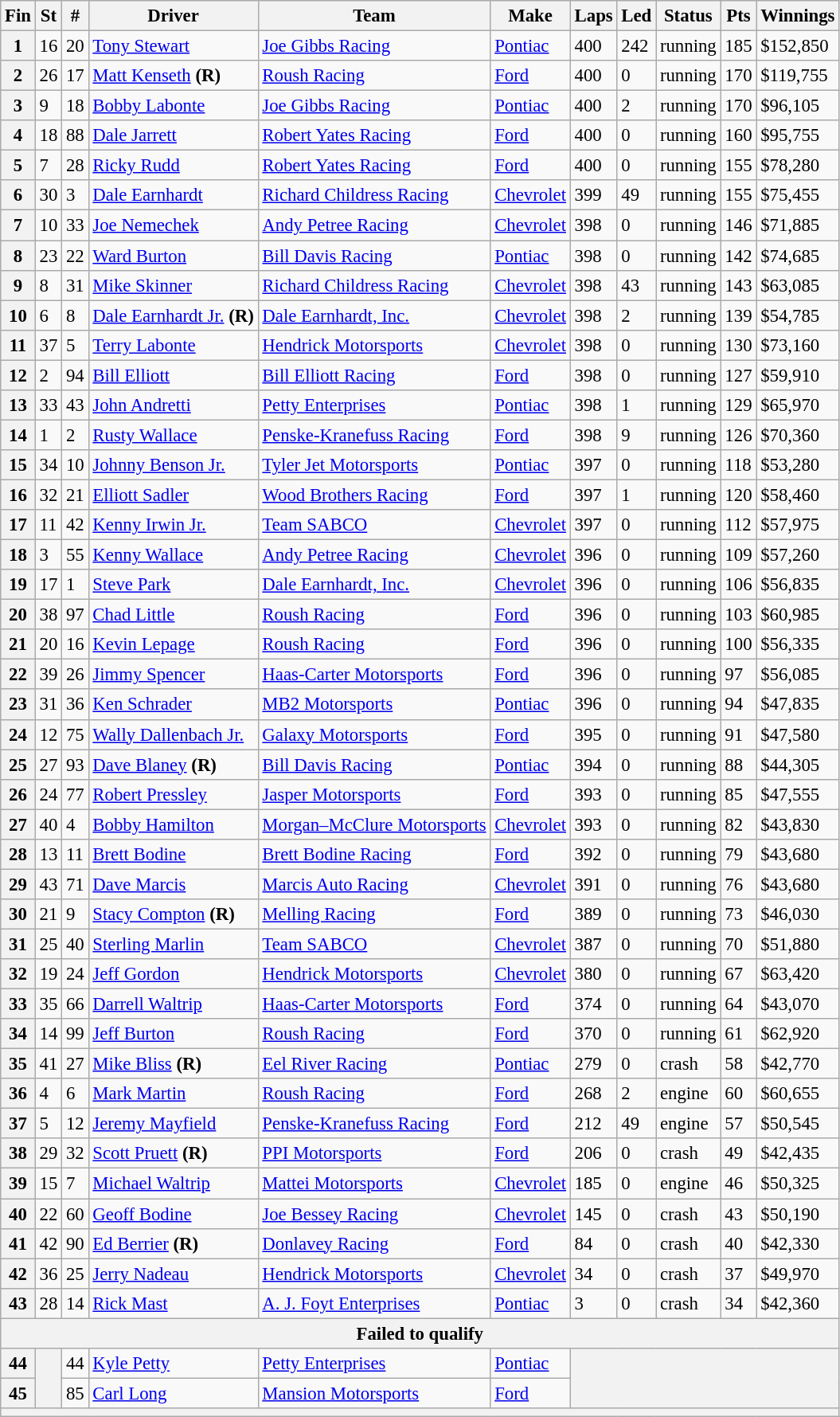<table class="wikitable" style="font-size:95%">
<tr>
<th>Fin</th>
<th>St</th>
<th>#</th>
<th>Driver</th>
<th>Team</th>
<th>Make</th>
<th>Laps</th>
<th>Led</th>
<th>Status</th>
<th>Pts</th>
<th>Winnings</th>
</tr>
<tr>
<th>1</th>
<td>16</td>
<td>20</td>
<td><a href='#'>Tony Stewart</a></td>
<td><a href='#'>Joe Gibbs Racing</a></td>
<td><a href='#'>Pontiac</a></td>
<td>400</td>
<td>242</td>
<td>running</td>
<td>185</td>
<td>$152,850</td>
</tr>
<tr>
<th>2</th>
<td>26</td>
<td>17</td>
<td><a href='#'>Matt Kenseth</a> <strong>(R)</strong></td>
<td><a href='#'>Roush Racing</a></td>
<td><a href='#'>Ford</a></td>
<td>400</td>
<td>0</td>
<td>running</td>
<td>170</td>
<td>$119,755</td>
</tr>
<tr>
<th>3</th>
<td>9</td>
<td>18</td>
<td><a href='#'>Bobby Labonte</a></td>
<td><a href='#'>Joe Gibbs Racing</a></td>
<td><a href='#'>Pontiac</a></td>
<td>400</td>
<td>2</td>
<td>running</td>
<td>170</td>
<td>$96,105</td>
</tr>
<tr>
<th>4</th>
<td>18</td>
<td>88</td>
<td><a href='#'>Dale Jarrett</a></td>
<td><a href='#'>Robert Yates Racing</a></td>
<td><a href='#'>Ford</a></td>
<td>400</td>
<td>0</td>
<td>running</td>
<td>160</td>
<td>$95,755</td>
</tr>
<tr>
<th>5</th>
<td>7</td>
<td>28</td>
<td><a href='#'>Ricky Rudd</a></td>
<td><a href='#'>Robert Yates Racing</a></td>
<td><a href='#'>Ford</a></td>
<td>400</td>
<td>0</td>
<td>running</td>
<td>155</td>
<td>$78,280</td>
</tr>
<tr>
<th>6</th>
<td>30</td>
<td>3</td>
<td><a href='#'>Dale Earnhardt</a></td>
<td><a href='#'>Richard Childress Racing</a></td>
<td><a href='#'>Chevrolet</a></td>
<td>399</td>
<td>49</td>
<td>running</td>
<td>155</td>
<td>$75,455</td>
</tr>
<tr>
<th>7</th>
<td>10</td>
<td>33</td>
<td><a href='#'>Joe Nemechek</a></td>
<td><a href='#'>Andy Petree Racing</a></td>
<td><a href='#'>Chevrolet</a></td>
<td>398</td>
<td>0</td>
<td>running</td>
<td>146</td>
<td>$71,885</td>
</tr>
<tr>
<th>8</th>
<td>23</td>
<td>22</td>
<td><a href='#'>Ward Burton</a></td>
<td><a href='#'>Bill Davis Racing</a></td>
<td><a href='#'>Pontiac</a></td>
<td>398</td>
<td>0</td>
<td>running</td>
<td>142</td>
<td>$74,685</td>
</tr>
<tr>
<th>9</th>
<td>8</td>
<td>31</td>
<td><a href='#'>Mike Skinner</a></td>
<td><a href='#'>Richard Childress Racing</a></td>
<td><a href='#'>Chevrolet</a></td>
<td>398</td>
<td>43</td>
<td>running</td>
<td>143</td>
<td>$63,085</td>
</tr>
<tr>
<th>10</th>
<td>6</td>
<td>8</td>
<td><a href='#'>Dale Earnhardt Jr.</a> <strong>(R)</strong></td>
<td><a href='#'>Dale Earnhardt, Inc.</a></td>
<td><a href='#'>Chevrolet</a></td>
<td>398</td>
<td>2</td>
<td>running</td>
<td>139</td>
<td>$54,785</td>
</tr>
<tr>
<th>11</th>
<td>37</td>
<td>5</td>
<td><a href='#'>Terry Labonte</a></td>
<td><a href='#'>Hendrick Motorsports</a></td>
<td><a href='#'>Chevrolet</a></td>
<td>398</td>
<td>0</td>
<td>running</td>
<td>130</td>
<td>$73,160</td>
</tr>
<tr>
<th>12</th>
<td>2</td>
<td>94</td>
<td><a href='#'>Bill Elliott</a></td>
<td><a href='#'>Bill Elliott Racing</a></td>
<td><a href='#'>Ford</a></td>
<td>398</td>
<td>0</td>
<td>running</td>
<td>127</td>
<td>$59,910</td>
</tr>
<tr>
<th>13</th>
<td>33</td>
<td>43</td>
<td><a href='#'>John Andretti</a></td>
<td><a href='#'>Petty Enterprises</a></td>
<td><a href='#'>Pontiac</a></td>
<td>398</td>
<td>1</td>
<td>running</td>
<td>129</td>
<td>$65,970</td>
</tr>
<tr>
<th>14</th>
<td>1</td>
<td>2</td>
<td><a href='#'>Rusty Wallace</a></td>
<td><a href='#'>Penske-Kranefuss Racing</a></td>
<td><a href='#'>Ford</a></td>
<td>398</td>
<td>9</td>
<td>running</td>
<td>126</td>
<td>$70,360</td>
</tr>
<tr>
<th>15</th>
<td>34</td>
<td>10</td>
<td><a href='#'>Johnny Benson Jr.</a></td>
<td><a href='#'>Tyler Jet Motorsports</a></td>
<td><a href='#'>Pontiac</a></td>
<td>397</td>
<td>0</td>
<td>running</td>
<td>118</td>
<td>$53,280</td>
</tr>
<tr>
<th>16</th>
<td>32</td>
<td>21</td>
<td><a href='#'>Elliott Sadler</a></td>
<td><a href='#'>Wood Brothers Racing</a></td>
<td><a href='#'>Ford</a></td>
<td>397</td>
<td>1</td>
<td>running</td>
<td>120</td>
<td>$58,460</td>
</tr>
<tr>
<th>17</th>
<td>11</td>
<td>42</td>
<td><a href='#'>Kenny Irwin Jr.</a></td>
<td><a href='#'>Team SABCO</a></td>
<td><a href='#'>Chevrolet</a></td>
<td>397</td>
<td>0</td>
<td>running</td>
<td>112</td>
<td>$57,975</td>
</tr>
<tr>
<th>18</th>
<td>3</td>
<td>55</td>
<td><a href='#'>Kenny Wallace</a></td>
<td><a href='#'>Andy Petree Racing</a></td>
<td><a href='#'>Chevrolet</a></td>
<td>396</td>
<td>0</td>
<td>running</td>
<td>109</td>
<td>$57,260</td>
</tr>
<tr>
<th>19</th>
<td>17</td>
<td>1</td>
<td><a href='#'>Steve Park</a></td>
<td><a href='#'>Dale Earnhardt, Inc.</a></td>
<td><a href='#'>Chevrolet</a></td>
<td>396</td>
<td>0</td>
<td>running</td>
<td>106</td>
<td>$56,835</td>
</tr>
<tr>
<th>20</th>
<td>38</td>
<td>97</td>
<td><a href='#'>Chad Little</a></td>
<td><a href='#'>Roush Racing</a></td>
<td><a href='#'>Ford</a></td>
<td>396</td>
<td>0</td>
<td>running</td>
<td>103</td>
<td>$60,985</td>
</tr>
<tr>
<th>21</th>
<td>20</td>
<td>16</td>
<td><a href='#'>Kevin Lepage</a></td>
<td><a href='#'>Roush Racing</a></td>
<td><a href='#'>Ford</a></td>
<td>396</td>
<td>0</td>
<td>running</td>
<td>100</td>
<td>$56,335</td>
</tr>
<tr>
<th>22</th>
<td>39</td>
<td>26</td>
<td><a href='#'>Jimmy Spencer</a></td>
<td><a href='#'>Haas-Carter Motorsports</a></td>
<td><a href='#'>Ford</a></td>
<td>396</td>
<td>0</td>
<td>running</td>
<td>97</td>
<td>$56,085</td>
</tr>
<tr>
<th>23</th>
<td>31</td>
<td>36</td>
<td><a href='#'>Ken Schrader</a></td>
<td><a href='#'>MB2 Motorsports</a></td>
<td><a href='#'>Pontiac</a></td>
<td>396</td>
<td>0</td>
<td>running</td>
<td>94</td>
<td>$47,835</td>
</tr>
<tr>
<th>24</th>
<td>12</td>
<td>75</td>
<td><a href='#'>Wally Dallenbach Jr.</a></td>
<td><a href='#'>Galaxy Motorsports</a></td>
<td><a href='#'>Ford</a></td>
<td>395</td>
<td>0</td>
<td>running</td>
<td>91</td>
<td>$47,580</td>
</tr>
<tr>
<th>25</th>
<td>27</td>
<td>93</td>
<td><a href='#'>Dave Blaney</a> <strong>(R)</strong></td>
<td><a href='#'>Bill Davis Racing</a></td>
<td><a href='#'>Pontiac</a></td>
<td>394</td>
<td>0</td>
<td>running</td>
<td>88</td>
<td>$44,305</td>
</tr>
<tr>
<th>26</th>
<td>24</td>
<td>77</td>
<td><a href='#'>Robert Pressley</a></td>
<td><a href='#'>Jasper Motorsports</a></td>
<td><a href='#'>Ford</a></td>
<td>393</td>
<td>0</td>
<td>running</td>
<td>85</td>
<td>$47,555</td>
</tr>
<tr>
<th>27</th>
<td>40</td>
<td>4</td>
<td><a href='#'>Bobby Hamilton</a></td>
<td><a href='#'>Morgan–McClure Motorsports</a></td>
<td><a href='#'>Chevrolet</a></td>
<td>393</td>
<td>0</td>
<td>running</td>
<td>82</td>
<td>$43,830</td>
</tr>
<tr>
<th>28</th>
<td>13</td>
<td>11</td>
<td><a href='#'>Brett Bodine</a></td>
<td><a href='#'>Brett Bodine Racing</a></td>
<td><a href='#'>Ford</a></td>
<td>392</td>
<td>0</td>
<td>running</td>
<td>79</td>
<td>$43,680</td>
</tr>
<tr>
<th>29</th>
<td>43</td>
<td>71</td>
<td><a href='#'>Dave Marcis</a></td>
<td><a href='#'>Marcis Auto Racing</a></td>
<td><a href='#'>Chevrolet</a></td>
<td>391</td>
<td>0</td>
<td>running</td>
<td>76</td>
<td>$43,680</td>
</tr>
<tr>
<th>30</th>
<td>21</td>
<td>9</td>
<td><a href='#'>Stacy Compton</a> <strong>(R)</strong></td>
<td><a href='#'>Melling Racing</a></td>
<td><a href='#'>Ford</a></td>
<td>389</td>
<td>0</td>
<td>running</td>
<td>73</td>
<td>$46,030</td>
</tr>
<tr>
<th>31</th>
<td>25</td>
<td>40</td>
<td><a href='#'>Sterling Marlin</a></td>
<td><a href='#'>Team SABCO</a></td>
<td><a href='#'>Chevrolet</a></td>
<td>387</td>
<td>0</td>
<td>running</td>
<td>70</td>
<td>$51,880</td>
</tr>
<tr>
<th>32</th>
<td>19</td>
<td>24</td>
<td><a href='#'>Jeff Gordon</a></td>
<td><a href='#'>Hendrick Motorsports</a></td>
<td><a href='#'>Chevrolet</a></td>
<td>380</td>
<td>0</td>
<td>running</td>
<td>67</td>
<td>$63,420</td>
</tr>
<tr>
<th>33</th>
<td>35</td>
<td>66</td>
<td><a href='#'>Darrell Waltrip</a></td>
<td><a href='#'>Haas-Carter Motorsports</a></td>
<td><a href='#'>Ford</a></td>
<td>374</td>
<td>0</td>
<td>running</td>
<td>64</td>
<td>$43,070</td>
</tr>
<tr>
<th>34</th>
<td>14</td>
<td>99</td>
<td><a href='#'>Jeff Burton</a></td>
<td><a href='#'>Roush Racing</a></td>
<td><a href='#'>Ford</a></td>
<td>370</td>
<td>0</td>
<td>running</td>
<td>61</td>
<td>$62,920</td>
</tr>
<tr>
<th>35</th>
<td>41</td>
<td>27</td>
<td><a href='#'>Mike Bliss</a> <strong>(R)</strong></td>
<td><a href='#'>Eel River Racing</a></td>
<td><a href='#'>Pontiac</a></td>
<td>279</td>
<td>0</td>
<td>crash</td>
<td>58</td>
<td>$42,770</td>
</tr>
<tr>
<th>36</th>
<td>4</td>
<td>6</td>
<td><a href='#'>Mark Martin</a></td>
<td><a href='#'>Roush Racing</a></td>
<td><a href='#'>Ford</a></td>
<td>268</td>
<td>2</td>
<td>engine</td>
<td>60</td>
<td>$60,655</td>
</tr>
<tr>
<th>37</th>
<td>5</td>
<td>12</td>
<td><a href='#'>Jeremy Mayfield</a></td>
<td><a href='#'>Penske-Kranefuss Racing</a></td>
<td><a href='#'>Ford</a></td>
<td>212</td>
<td>49</td>
<td>engine</td>
<td>57</td>
<td>$50,545</td>
</tr>
<tr>
<th>38</th>
<td>29</td>
<td>32</td>
<td><a href='#'>Scott Pruett</a> <strong>(R)</strong></td>
<td><a href='#'>PPI Motorsports</a></td>
<td><a href='#'>Ford</a></td>
<td>206</td>
<td>0</td>
<td>crash</td>
<td>49</td>
<td>$42,435</td>
</tr>
<tr>
<th>39</th>
<td>15</td>
<td>7</td>
<td><a href='#'>Michael Waltrip</a></td>
<td><a href='#'>Mattei Motorsports</a></td>
<td><a href='#'>Chevrolet</a></td>
<td>185</td>
<td>0</td>
<td>engine</td>
<td>46</td>
<td>$50,325</td>
</tr>
<tr>
<th>40</th>
<td>22</td>
<td>60</td>
<td><a href='#'>Geoff Bodine</a></td>
<td><a href='#'>Joe Bessey Racing</a></td>
<td><a href='#'>Chevrolet</a></td>
<td>145</td>
<td>0</td>
<td>crash</td>
<td>43</td>
<td>$50,190</td>
</tr>
<tr>
<th>41</th>
<td>42</td>
<td>90</td>
<td><a href='#'>Ed Berrier</a> <strong>(R)</strong></td>
<td><a href='#'>Donlavey Racing</a></td>
<td><a href='#'>Ford</a></td>
<td>84</td>
<td>0</td>
<td>crash</td>
<td>40</td>
<td>$42,330</td>
</tr>
<tr>
<th>42</th>
<td>36</td>
<td>25</td>
<td><a href='#'>Jerry Nadeau</a></td>
<td><a href='#'>Hendrick Motorsports</a></td>
<td><a href='#'>Chevrolet</a></td>
<td>34</td>
<td>0</td>
<td>crash</td>
<td>37</td>
<td>$49,970</td>
</tr>
<tr>
<th>43</th>
<td>28</td>
<td>14</td>
<td><a href='#'>Rick Mast</a></td>
<td><a href='#'>A. J. Foyt Enterprises</a></td>
<td><a href='#'>Pontiac</a></td>
<td>3</td>
<td>0</td>
<td>crash</td>
<td>34</td>
<td>$42,360</td>
</tr>
<tr>
<th colspan="11">Failed to qualify</th>
</tr>
<tr>
<th>44</th>
<th rowspan="2"></th>
<td>44</td>
<td><a href='#'>Kyle Petty</a></td>
<td><a href='#'>Petty Enterprises</a></td>
<td><a href='#'>Pontiac</a></td>
<th colspan="5" rowspan="2"></th>
</tr>
<tr>
<th>45</th>
<td>85</td>
<td><a href='#'>Carl Long</a></td>
<td><a href='#'>Mansion Motorsports</a></td>
<td><a href='#'>Ford</a></td>
</tr>
<tr>
<th colspan="11"></th>
</tr>
</table>
